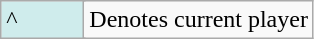<table class="wikitable">
<tr>
<td style="background-color:#CFECEC; width:3em" colspan=2>^</td>
<td colspan=5>Denotes current player</td>
</tr>
</table>
